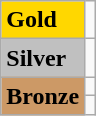<table class="wikitable">
<tr>
<td bgcolor="gold"><strong>Gold</strong></td>
<td></td>
</tr>
<tr>
<td bgcolor="silver"><strong>Silver</strong></td>
<td></td>
</tr>
<tr>
<td rowspan="2" bgcolor="#cc9966"><strong>Bronze</strong></td>
<td></td>
</tr>
<tr>
<td></td>
</tr>
</table>
